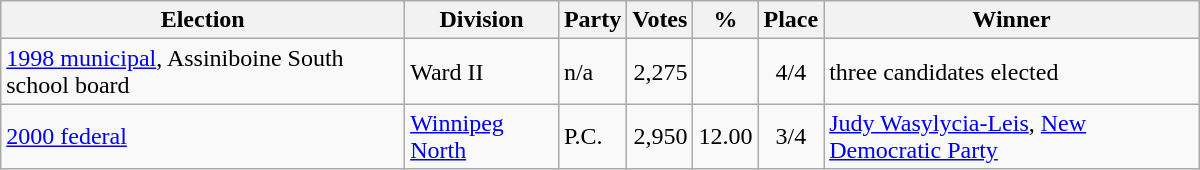<table class="wikitable" width="800">
<tr>
<th align="left">Election</th>
<th align="left">Division</th>
<th align="left">Party</th>
<th align="right">Votes</th>
<th align="right">%</th>
<th align="center">Place</th>
<th align="center">Winner</th>
</tr>
<tr>
<td align="left"><a href='#'>1998 municipal</a>, Assiniboine South school board</td>
<td align="left">Ward II</td>
<td align="left">n/a</td>
<td align="right">2,275</td>
<td align="right"></td>
<td align="center">4/4</td>
<td align="left">three candidates elected</td>
</tr>
<tr>
<td align="left"><a href='#'>2000 federal</a></td>
<td align="left"><a href='#'>Winnipeg North</a></td>
<td align="left">P.C.</td>
<td align="right">2,950</td>
<td align="right">12.00</td>
<td align="center">3/4</td>
<td align="left"><a href='#'>Judy Wasylycia-Leis</a>, <a href='#'>New Democratic Party</a></td>
</tr>
</table>
